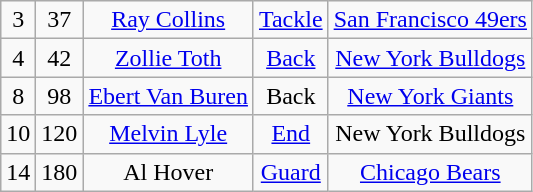<table class="wikitable" style="text-align:center">
<tr>
<td>3</td>
<td>37</td>
<td><a href='#'>Ray Collins</a></td>
<td><a href='#'>Tackle</a></td>
<td><a href='#'>San Francisco 49ers</a></td>
</tr>
<tr>
<td>4</td>
<td>42</td>
<td><a href='#'>Zollie Toth</a></td>
<td><a href='#'>Back</a></td>
<td><a href='#'>New York Bulldogs</a></td>
</tr>
<tr>
<td>8</td>
<td>98</td>
<td><a href='#'>Ebert Van Buren</a></td>
<td>Back</td>
<td><a href='#'>New York Giants</a></td>
</tr>
<tr>
<td>10</td>
<td>120</td>
<td><a href='#'>Melvin Lyle</a></td>
<td><a href='#'>End</a></td>
<td>New York Bulldogs</td>
</tr>
<tr>
<td>14</td>
<td>180</td>
<td>Al Hover</td>
<td><a href='#'>Guard</a></td>
<td><a href='#'>Chicago Bears</a></td>
</tr>
</table>
